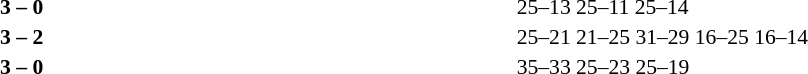<table width=100% cellspacing=1>
<tr>
<th width=20%></th>
<th width=12%></th>
<th width=20%></th>
<th width=33%></th>
<td></td>
</tr>
<tr style=font-size:90%>
<td align=right><strong></strong></td>
<td align=center><strong>3 – 0</strong></td>
<td></td>
<td>25–13 25–11 25–14</td>
<td></td>
</tr>
<tr style=font-size:90%>
<td align=right><strong></strong></td>
<td align=center><strong>3 – 2</strong></td>
<td></td>
<td>25–21 21–25 31–29 16–25 16–14</td>
<td></td>
</tr>
<tr style=font-size:90%>
<td align=right><strong></strong></td>
<td align=center><strong>3 – 0</strong></td>
<td></td>
<td>35–33 25–23 25–19</td>
</tr>
</table>
